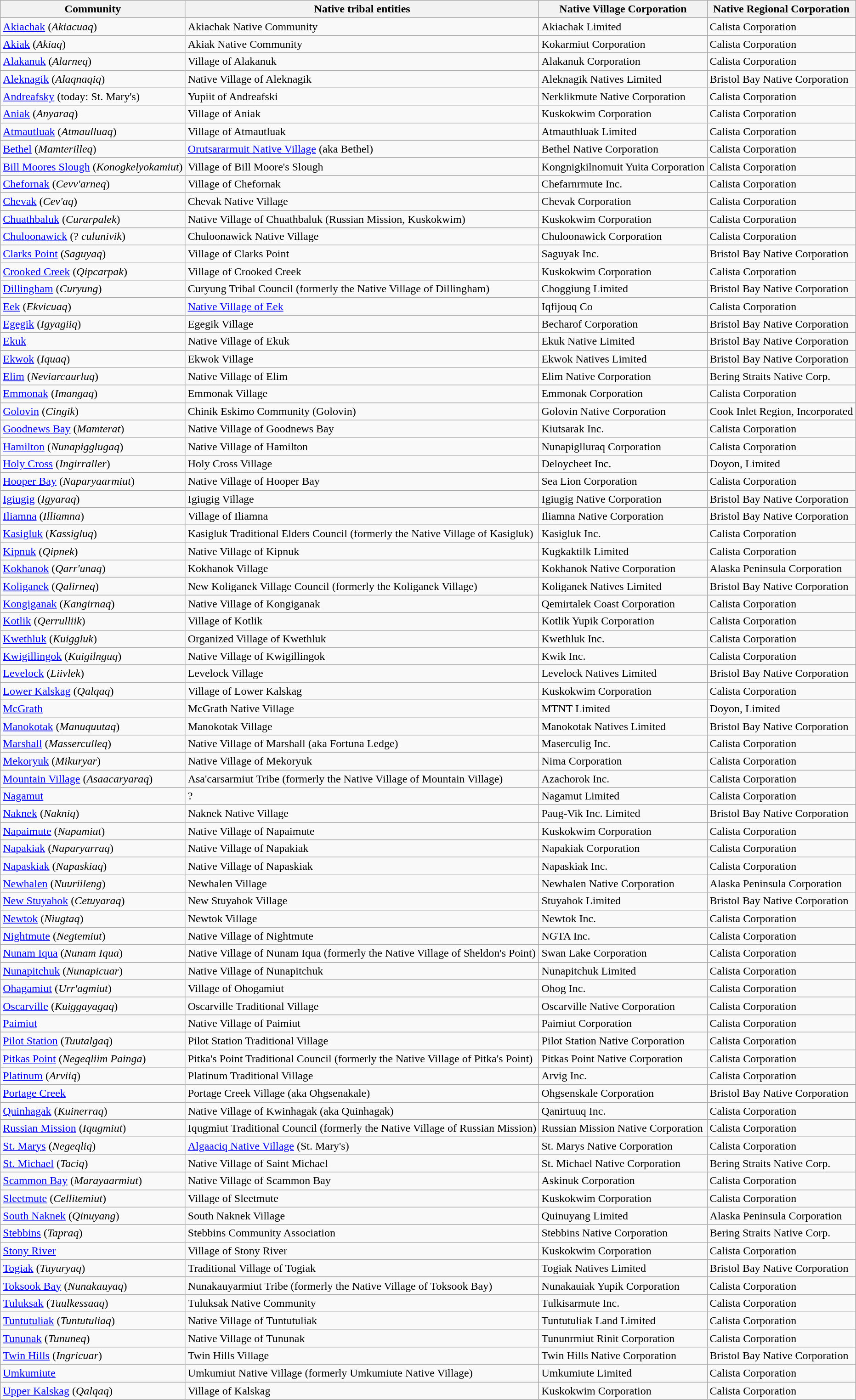<table class="wikitable sortable">
<tr>
<th>Community</th>
<th>Native tribal entities</th>
<th>Native Village Corporation</th>
<th>Native Regional Corporation</th>
</tr>
<tr>
<td><a href='#'>Akiachak</a> (<em>Akiacuaq</em>)</td>
<td>Akiachak Native Community</td>
<td>Akiachak Limited</td>
<td>Calista Corporation</td>
</tr>
<tr>
<td><a href='#'>Akiak</a> (<em>Akiaq</em>)</td>
<td>Akiak Native Community</td>
<td>Kokarmiut Corporation</td>
<td>Calista Corporation</td>
</tr>
<tr>
<td><a href='#'>Alakanuk</a> (<em>Alarneq</em>)</td>
<td>Village of Alakanuk</td>
<td>Alakanuk Corporation</td>
<td>Calista Corporation</td>
</tr>
<tr>
<td><a href='#'>Aleknagik</a> (<em>Alaqnaqiq</em>)</td>
<td>Native Village of Aleknagik</td>
<td>Aleknagik Natives Limited</td>
<td>Bristol Bay Native Corporation</td>
</tr>
<tr>
<td><a href='#'>Andreafsky</a> (today: St. Mary's)</td>
<td>Yupiit of Andreafski</td>
<td>Nerklikmute Native Corporation</td>
<td>Calista Corporation</td>
</tr>
<tr>
<td><a href='#'>Aniak</a> (<em>Anyaraq</em>)</td>
<td>Village of Aniak</td>
<td>Kuskokwim Corporation</td>
<td>Calista Corporation</td>
</tr>
<tr>
<td><a href='#'>Atmautluak</a> (<em>Atmaulluaq</em>)</td>
<td>Village of Atmautluak</td>
<td>Atmauthluak Limited</td>
<td>Calista Corporation</td>
</tr>
<tr>
<td><a href='#'>Bethel</a> (<em>Mamterilleq</em>)</td>
<td><a href='#'>Orutsararmuit Native Village</a> (aka Bethel)</td>
<td>Bethel Native Corporation</td>
<td>Calista Corporation</td>
</tr>
<tr>
<td><a href='#'>Bill Moores Slough</a> (<em>Konogkelyokamiut</em>)</td>
<td>Village of Bill Moore's Slough</td>
<td>Kongnigkilnomuit Yuita Corporation</td>
<td>Calista Corporation</td>
</tr>
<tr>
<td><a href='#'>Chefornak</a> (<em>Cevv'arneq</em>)</td>
<td>Village of Chefornak</td>
<td>Chefarnrmute Inc.</td>
<td>Calista Corporation</td>
</tr>
<tr>
<td><a href='#'>Chevak</a> (<em>Cev'aq</em>)</td>
<td>Chevak Native Village</td>
<td>Chevak Corporation</td>
<td>Calista Corporation</td>
</tr>
<tr>
<td><a href='#'>Chuathbaluk</a> (<em>Curarpalek</em>)</td>
<td>Native Village of Chuathbaluk (Russian Mission, Kuskokwim)</td>
<td>Kuskokwim Corporation</td>
<td>Calista Corporation</td>
</tr>
<tr>
<td><a href='#'>Chuloonawick</a> (? <em>culunivik</em>)</td>
<td>Chuloonawick Native Village</td>
<td>Chuloonawick Corporation</td>
<td>Calista Corporation</td>
</tr>
<tr>
<td><a href='#'>Clarks Point</a> (<em>Saguyaq</em>)</td>
<td>Village of Clarks Point</td>
<td>Saguyak Inc.</td>
<td>Bristol Bay Native Corporation</td>
</tr>
<tr>
<td><a href='#'>Crooked Creek</a> (<em>Qipcarpak</em>)</td>
<td>Village of Crooked Creek</td>
<td>Kuskokwim Corporation</td>
<td>Calista Corporation</td>
</tr>
<tr>
<td><a href='#'>Dillingham</a> (<em>Curyung</em>)</td>
<td>Curyung Tribal Council (formerly the Native Village of Dillingham)</td>
<td>Choggiung Limited</td>
<td>Bristol Bay Native Corporation</td>
</tr>
<tr>
<td><a href='#'>Eek</a> (<em>Ekvicuaq</em>)</td>
<td><a href='#'>Native Village of Eek</a></td>
<td>Iqfijouq Co</td>
<td>Calista Corporation</td>
</tr>
<tr>
<td><a href='#'>Egegik</a> (<em>Igyagiiq</em>)</td>
<td>Egegik Village</td>
<td>Becharof Corporation</td>
<td>Bristol Bay Native Corporation</td>
</tr>
<tr>
<td><a href='#'>Ekuk</a></td>
<td>Native Village of Ekuk</td>
<td>Ekuk Native Limited</td>
<td>Bristol Bay Native Corporation</td>
</tr>
<tr>
<td><a href='#'>Ekwok</a> (<em>Iquaq</em>)</td>
<td>Ekwok Village</td>
<td>Ekwok Natives Limited</td>
<td>Bristol Bay Native Corporation</td>
</tr>
<tr>
<td><a href='#'>Elim</a> (<em>Neviarcaurluq</em>)</td>
<td>Native Village of Elim</td>
<td>Elim Native Corporation</td>
<td>Bering Straits Native Corp.</td>
</tr>
<tr>
<td><a href='#'>Emmonak</a> (<em>Imangaq</em>)</td>
<td>Emmonak Village</td>
<td>Emmonak Corporation</td>
<td>Calista Corporation</td>
</tr>
<tr>
<td><a href='#'>Golovin</a> (<em>Cingik</em>)</td>
<td>Chinik Eskimo Community (Golovin)</td>
<td>Golovin Native Corporation</td>
<td>Cook Inlet Region, Incorporated</td>
</tr>
<tr>
<td><a href='#'>Goodnews Bay</a> (<em>Mamterat</em>)</td>
<td>Native Village of Goodnews Bay</td>
<td>Kiutsarak Inc.</td>
<td>Calista Corporation</td>
</tr>
<tr>
<td><a href='#'>Hamilton</a> (<em>Nunapigglugaq</em>)</td>
<td>Native Village of Hamilton</td>
<td>Nunapiglluraq Corporation</td>
<td>Calista Corporation</td>
</tr>
<tr>
<td><a href='#'>Holy Cross</a> (<em>Ingirraller</em>)</td>
<td>Holy Cross Village</td>
<td>Deloycheet Inc.</td>
<td>Doyon, Limited</td>
</tr>
<tr>
<td><a href='#'>Hooper Bay</a> (<em>Naparyaarmiut</em>)</td>
<td>Native Village of Hooper Bay</td>
<td>Sea Lion Corporation</td>
<td>Calista Corporation</td>
</tr>
<tr>
<td><a href='#'>Igiugig</a> (<em>Igyaraq</em>)</td>
<td>Igiugig Village</td>
<td>Igiugig Native Corporation</td>
<td>Bristol Bay Native Corporation</td>
</tr>
<tr>
<td><a href='#'>Iliamna</a> (<em>Illiamna</em>)</td>
<td>Village of Iliamna</td>
<td>Iliamna Native Corporation</td>
<td>Bristol Bay Native Corporation</td>
</tr>
<tr>
<td><a href='#'>Kasigluk</a> (<em>Kassigluq</em>)</td>
<td>Kasigluk Traditional Elders Council (formerly the Native Village of Kasigluk)</td>
<td>Kasigluk Inc.</td>
<td>Calista Corporation</td>
</tr>
<tr>
<td><a href='#'>Kipnuk</a> (<em>Qipnek</em>)</td>
<td>Native Village of Kipnuk</td>
<td>Kugkaktilk Limited</td>
<td>Calista Corporation</td>
</tr>
<tr>
<td><a href='#'>Kokhanok</a> (<em>Qarr'unaq</em>)</td>
<td>Kokhanok Village</td>
<td>Kokhanok Native Corporation</td>
<td>Alaska Peninsula Corporation</td>
</tr>
<tr>
<td><a href='#'>Koliganek</a> (<em>Qalirneq</em>)</td>
<td>New Koliganek Village Council (formerly the Koliganek Village)</td>
<td>Koliganek Natives Limited</td>
<td>Bristol Bay Native Corporation</td>
</tr>
<tr>
<td><a href='#'>Kongiganak</a> (<em>Kangirnaq</em>)</td>
<td>Native Village of Kongiganak</td>
<td>Qemirtalek Coast Corporation</td>
<td>Calista Corporation</td>
</tr>
<tr>
<td><a href='#'>Kotlik</a> (<em>Qerrulliik</em>)</td>
<td>Village of Kotlik</td>
<td>Kotlik Yupik Corporation</td>
<td>Calista Corporation</td>
</tr>
<tr>
<td><a href='#'>Kwethluk</a> (<em>Kuiggluk</em>)</td>
<td>Organized Village of Kwethluk</td>
<td>Kwethluk Inc.</td>
<td>Calista Corporation</td>
</tr>
<tr>
<td><a href='#'>Kwigillingok</a> (<em>Kuigilnguq</em>)</td>
<td>Native Village of Kwigillingok</td>
<td>Kwik Inc.</td>
<td>Calista Corporation</td>
</tr>
<tr>
<td><a href='#'>Levelock</a> (<em>Liivlek</em>)</td>
<td>Levelock Village</td>
<td>Levelock Natives Limited</td>
<td>Bristol Bay Native Corporation</td>
</tr>
<tr>
<td><a href='#'>Lower Kalskag</a> (<em>Qalqaq</em>)</td>
<td>Village of Lower Kalskag</td>
<td>Kuskokwim Corporation</td>
<td>Calista Corporation</td>
</tr>
<tr>
<td><a href='#'>McGrath</a></td>
<td>McGrath Native Village</td>
<td>MTNT Limited</td>
<td>Doyon, Limited</td>
</tr>
<tr>
<td><a href='#'>Manokotak</a> (<em>Manuquutaq</em>)</td>
<td>Manokotak Village</td>
<td>Manokotak Natives Limited</td>
<td>Bristol Bay Native Corporation</td>
</tr>
<tr>
<td><a href='#'>Marshall</a> (<em>Masserculleq</em>)</td>
<td>Native Village of Marshall (aka Fortuna Ledge)</td>
<td>Maserculig Inc.</td>
<td>Calista Corporation</td>
</tr>
<tr>
<td><a href='#'>Mekoryuk</a> (<em>Mikuryar</em>)</td>
<td>Native Village of Mekoryuk</td>
<td>Nima Corporation</td>
<td>Calista Corporation</td>
</tr>
<tr>
<td><a href='#'>Mountain Village</a> (<em>Asaacaryaraq</em>)</td>
<td>Asa'carsarmiut Tribe (formerly the Native Village of Mountain Village)</td>
<td>Azachorok Inc.</td>
<td>Calista Corporation</td>
</tr>
<tr>
<td><a href='#'>Nagamut</a></td>
<td>?</td>
<td>Nagamut Limited</td>
<td>Calista Corporation</td>
</tr>
<tr>
<td><a href='#'>Naknek</a> (<em>Nakniq</em>)</td>
<td>Naknek Native Village</td>
<td>Paug-Vik Inc. Limited</td>
<td>Bristol Bay Native Corporation</td>
</tr>
<tr>
<td><a href='#'>Napaimute</a> (<em>Napamiut</em>)</td>
<td>Native Village of Napaimute</td>
<td>Kuskokwim Corporation</td>
<td>Calista Corporation</td>
</tr>
<tr>
<td><a href='#'>Napakiak</a> (<em>Naparyarraq</em>)</td>
<td>Native Village of Napakiak</td>
<td>Napakiak Corporation</td>
<td>Calista Corporation</td>
</tr>
<tr>
<td><a href='#'>Napaskiak</a> (<em>Napaskiaq</em>)</td>
<td>Native Village of Napaskiak</td>
<td>Napaskiak Inc.</td>
<td>Calista Corporation</td>
</tr>
<tr>
<td><a href='#'>Newhalen</a> (<em>Nuuriileng</em>)</td>
<td>Newhalen Village</td>
<td>Newhalen Native Corporation</td>
<td>Alaska Peninsula Corporation</td>
</tr>
<tr>
<td><a href='#'>New Stuyahok</a> (<em>Cetuyaraq</em>)</td>
<td>New Stuyahok Village</td>
<td>Stuyahok Limited</td>
<td>Bristol Bay Native Corporation</td>
</tr>
<tr>
<td><a href='#'>Newtok</a> (<em>Niugtaq</em>)</td>
<td>Newtok Village</td>
<td>Newtok Inc.</td>
<td>Calista Corporation</td>
</tr>
<tr>
<td><a href='#'>Nightmute</a> (<em>Negtemiut</em>)</td>
<td>Native Village of Nightmute</td>
<td>NGTA Inc.</td>
<td>Calista Corporation</td>
</tr>
<tr>
<td><a href='#'>Nunam Iqua</a> (<em>Nunam Iqua</em>)</td>
<td>Native Village of Nunam Iqua (formerly the Native Village of Sheldon's Point)</td>
<td>Swan Lake Corporation</td>
<td>Calista Corporation</td>
</tr>
<tr>
<td><a href='#'>Nunapitchuk</a> (<em>Nunapicuar</em>)</td>
<td>Native Village of Nunapitchuk</td>
<td>Nunapitchuk Limited</td>
<td>Calista Corporation</td>
</tr>
<tr>
<td><a href='#'>Ohagamiut</a> (<em>Urr'agmiut</em>)</td>
<td>Village of Ohogamiut</td>
<td>Ohog Inc.</td>
<td>Calista Corporation</td>
</tr>
<tr>
<td><a href='#'>Oscarville</a> (<em>Kuiggayagaq</em>)</td>
<td>Oscarville Traditional Village</td>
<td>Oscarville Native Corporation</td>
<td>Calista Corporation</td>
</tr>
<tr>
<td><a href='#'>Paimiut</a></td>
<td>Native Village of Paimiut</td>
<td>Paimiut Corporation</td>
<td>Calista Corporation</td>
</tr>
<tr>
<td><a href='#'>Pilot Station</a> (<em>Tuutalgaq</em>)</td>
<td>Pilot Station Traditional Village</td>
<td>Pilot Station Native Corporation</td>
<td>Calista Corporation</td>
</tr>
<tr>
<td><a href='#'>Pitkas Point</a> (<em>Negeqliim Painga</em>)</td>
<td>Pitka's Point Traditional Council (formerly the Native Village of Pitka's Point)</td>
<td>Pitkas Point Native Corporation</td>
<td>Calista Corporation</td>
</tr>
<tr>
<td><a href='#'>Platinum</a> (<em>Arviiq</em>)</td>
<td>Platinum Traditional Village</td>
<td>Arvig Inc.</td>
<td>Calista Corporation</td>
</tr>
<tr>
<td><a href='#'>Portage Creek</a></td>
<td>Portage Creek Village (aka Ohgsenakale)</td>
<td>Ohgsenskale Corporation</td>
<td>Bristol Bay Native Corporation</td>
</tr>
<tr>
<td><a href='#'>Quinhagak</a> (<em>Kuinerraq</em>)</td>
<td>Native Village of Kwinhagak (aka Quinhagak)</td>
<td>Qanirtuuq Inc.</td>
<td>Calista Corporation</td>
</tr>
<tr>
<td><a href='#'>Russian Mission</a> (<em>Iqugmiut</em>)</td>
<td>Iqugmiut Traditional Council (formerly the Native Village of Russian Mission)</td>
<td>Russian Mission Native Corporation</td>
<td>Calista Corporation</td>
</tr>
<tr>
<td><a href='#'>St. Marys</a> (<em>Negeqliq</em>)</td>
<td><a href='#'>Algaaciq Native Village</a> (St. Mary's)</td>
<td>St. Marys Native Corporation</td>
<td>Calista Corporation</td>
</tr>
<tr>
<td><a href='#'>St. Michael</a> (<em>Taciq</em>)</td>
<td>Native Village of Saint Michael</td>
<td>St. Michael Native Corporation</td>
<td>Bering Straits Native Corp.</td>
</tr>
<tr>
<td><a href='#'>Scammon Bay</a> (<em>Marayaarmiut</em>)</td>
<td>Native Village of Scammon Bay</td>
<td>Askinuk Corporation</td>
<td>Calista Corporation</td>
</tr>
<tr>
<td><a href='#'>Sleetmute</a> (<em>Cellitemiut</em>)</td>
<td>Village of Sleetmute</td>
<td>Kuskokwim Corporation</td>
<td>Calista Corporation</td>
</tr>
<tr>
<td><a href='#'>South Naknek</a> (<em>Qinuyang</em>)</td>
<td>South Naknek Village</td>
<td>Quinuyang Limited</td>
<td>Alaska Peninsula Corporation</td>
</tr>
<tr>
<td><a href='#'>Stebbins</a> (<em>Tapraq</em>)</td>
<td>Stebbins Community Association</td>
<td>Stebbins Native Corporation</td>
<td>Bering Straits Native Corp.</td>
</tr>
<tr>
<td><a href='#'>Stony River</a></td>
<td>Village of Stony River</td>
<td>Kuskokwim Corporation</td>
<td>Calista Corporation</td>
</tr>
<tr>
<td><a href='#'>Togiak</a> (<em>Tuyuryaq</em>)</td>
<td>Traditional Village of Togiak</td>
<td>Togiak Natives Limited</td>
<td>Bristol Bay Native Corporation</td>
</tr>
<tr>
<td><a href='#'>Toksook Bay</a> (<em>Nunakauyaq</em>)</td>
<td>Nunakauyarmiut Tribe (formerly the Native Village of Toksook Bay)</td>
<td>Nunakauiak Yupik Corporation</td>
<td>Calista Corporation</td>
</tr>
<tr>
<td><a href='#'>Tuluksak</a> (<em>Tuulkessaaq</em>)</td>
<td>Tuluksak Native Community</td>
<td>Tulkisarmute Inc.</td>
<td>Calista Corporation</td>
</tr>
<tr>
<td><a href='#'>Tuntutuliak</a> (<em>Tuntutuliaq</em>)</td>
<td>Native Village of Tuntutuliak</td>
<td>Tuntutuliak Land Limited</td>
<td>Calista Corporation</td>
</tr>
<tr>
<td><a href='#'>Tununak</a> (<em>Tununeq</em>)</td>
<td>Native Village of Tununak</td>
<td>Tununrmiut Rinit Corporation</td>
<td>Calista Corporation</td>
</tr>
<tr>
<td><a href='#'>Twin Hills</a> (<em>Ingricuar</em>)</td>
<td>Twin Hills Village</td>
<td>Twin Hills Native Corporation</td>
<td>Bristol Bay Native Corporation</td>
</tr>
<tr>
<td><a href='#'>Umkumiute</a></td>
<td>Umkumiut Native Village (formerly Umkumiute Native Village)</td>
<td>Umkumiute Limited</td>
<td>Calista Corporation</td>
</tr>
<tr>
<td><a href='#'>Upper Kalskag</a> (<em>Qalqaq</em>)</td>
<td>Village of Kalskag</td>
<td>Kuskokwim Corporation</td>
<td>Calista Corporation</td>
</tr>
</table>
